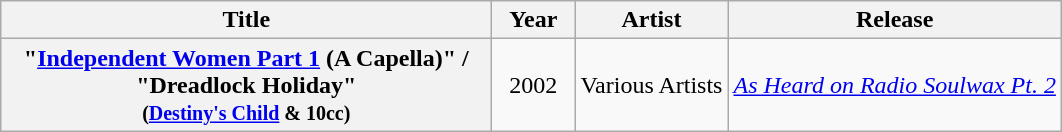<table class="wikitable plainrowheaders" style="text-align: center;">
<tr>
<th scope="col" style="width:20em;">Title</th>
<th scope="col" style="width:3em;">Year</th>
<th scope="col">Artist</th>
<th scope="col">Release</th>
</tr>
<tr>
<th scope="row">"<a href='#'>Independent Women Part 1</a> (A Capella)" / "Dreadlock Holiday"<br><small>(<a href='#'>Destiny's Child</a> & 10cc)</small></th>
<td rowspan="2">2002</td>
<td rowspan="1">Various Artists</td>
<td><em><a href='#'>As Heard on Radio Soulwax Pt. 2</a></em></td>
</tr>
</table>
